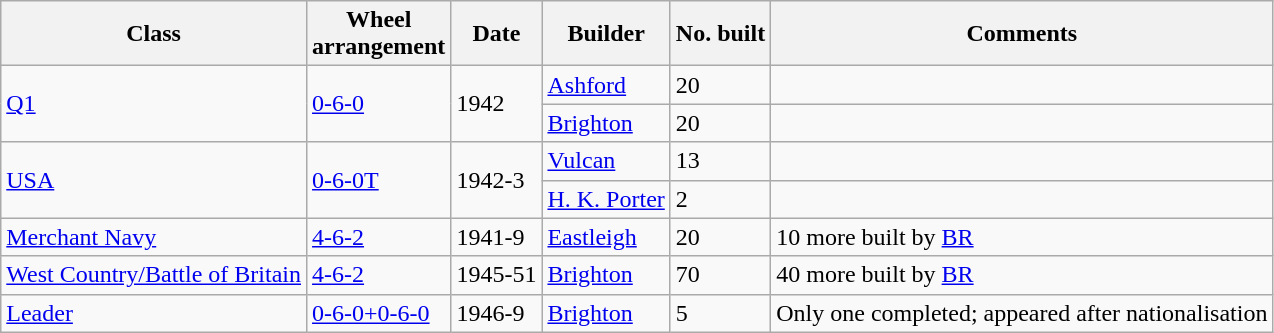<table class="wikitable">
<tr>
<th>Class</th>
<th>Wheel<br>arrangement</th>
<th>Date</th>
<th>Builder</th>
<th>No. built</th>
<th>Comments</th>
</tr>
<tr>
<td rowspan=2><a href='#'>Q1</a></td>
<td rowspan=2><a href='#'>0-6-0</a></td>
<td rowspan="2">1942</td>
<td><a href='#'>Ashford</a></td>
<td>20</td>
<td></td>
</tr>
<tr>
<td><a href='#'>Brighton</a></td>
<td>20</td>
<td></td>
</tr>
<tr>
<td rowspan=2><a href='#'>USA</a></td>
<td rowspan=2><a href='#'>0-6-0T</a></td>
<td rowspan="2">1942-3</td>
<td><a href='#'>Vulcan</a></td>
<td>13</td>
<td></td>
</tr>
<tr>
<td><a href='#'>H. K. Porter</a></td>
<td>2</td>
<td></td>
</tr>
<tr>
<td><a href='#'>Merchant Navy</a></td>
<td><a href='#'>4-6-2</a></td>
<td>1941-9</td>
<td><a href='#'>Eastleigh</a></td>
<td>20</td>
<td>10 more built by <a href='#'>BR</a></td>
</tr>
<tr>
<td><a href='#'>West Country/Battle of Britain</a></td>
<td><a href='#'>4-6-2</a></td>
<td>1945-51</td>
<td><a href='#'>Brighton</a></td>
<td>70</td>
<td>40 more built by <a href='#'>BR</a></td>
</tr>
<tr>
<td><a href='#'>Leader</a></td>
<td><a href='#'>0-6-0+0-6-0</a></td>
<td>1946-9</td>
<td><a href='#'>Brighton</a></td>
<td>5</td>
<td>Only one completed; appeared after nationalisation</td>
</tr>
</table>
